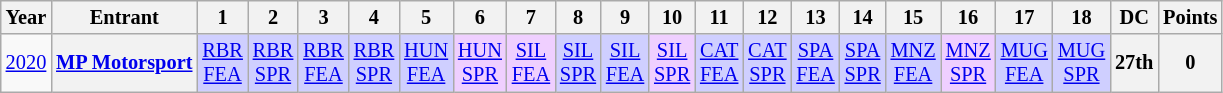<table class="wikitable" style="text-align:center; font-size:85%">
<tr>
<th>Year</th>
<th>Entrant</th>
<th>1</th>
<th>2</th>
<th>3</th>
<th>4</th>
<th>5</th>
<th>6</th>
<th>7</th>
<th>8</th>
<th>9</th>
<th>10</th>
<th>11</th>
<th>12</th>
<th>13</th>
<th>14</th>
<th>15</th>
<th>16</th>
<th>17</th>
<th>18</th>
<th>DC</th>
<th>Points</th>
</tr>
<tr>
<td><a href='#'>2020</a></td>
<th nowrap><a href='#'>MP Motorsport</a></th>
<td style="background:#CFCFFF;"><a href='#'>RBR<br>FEA</a><br></td>
<td style="background:#CFCFFF;"><a href='#'>RBR<br>SPR</a><br></td>
<td style="background:#CFCFFF;"><a href='#'>RBR<br>FEA</a><br></td>
<td style="background:#CFCFFF;"><a href='#'>RBR<br>SPR</a><br></td>
<td style="background:#CFCFFF;"><a href='#'>HUN<br>FEA</a><br></td>
<td style="background:#EFCFFF;"><a href='#'>HUN<br>SPR</a><br></td>
<td style="background:#EFCFFF;"><a href='#'>SIL<br>FEA</a><br></td>
<td style="background:#CFCFFF;"><a href='#'>SIL<br>SPR</a><br></td>
<td style="background:#CFCFFF;"><a href='#'>SIL<br>FEA</a><br></td>
<td style="background:#EFCFFF;"><a href='#'>SIL<br>SPR</a><br></td>
<td style="background:#CFCFFF;"><a href='#'>CAT<br>FEA</a><br></td>
<td style="background:#CFCFFF;"><a href='#'>CAT<br>SPR</a><br></td>
<td style="background:#CFCFFF;"><a href='#'>SPA<br>FEA</a><br></td>
<td style="background:#CFCFFF;"><a href='#'>SPA<br>SPR</a><br></td>
<td style="background:#CFCFFF;"><a href='#'>MNZ<br>FEA</a><br></td>
<td style="background:#EFCFFF;"><a href='#'>MNZ<br>SPR</a><br></td>
<td style="background:#CFCFFF;"><a href='#'>MUG<br>FEA</a><br></td>
<td style="background:#CFCFFF;"><a href='#'>MUG<br>SPR</a><br></td>
<th>27th</th>
<th>0</th>
</tr>
</table>
